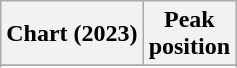<table class="wikitable sortable plainrowheaders" style="text-align:center">
<tr>
<th scope="col">Chart (2023)</th>
<th scope="col">Peak<br>position</th>
</tr>
<tr>
</tr>
<tr>
</tr>
</table>
